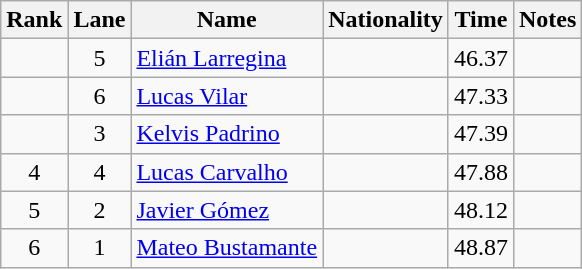<table class="wikitable sortable" style="text-align:center">
<tr>
<th>Rank</th>
<th>Lane</th>
<th>Name</th>
<th>Nationality</th>
<th>Time</th>
<th>Notes</th>
</tr>
<tr>
<td></td>
<td>5</td>
<td align=left><a href='#'>Elián Larregina</a></td>
<td align=left></td>
<td>46.37</td>
<td></td>
</tr>
<tr>
<td></td>
<td>6</td>
<td align=left><a href='#'>Lucas Vilar</a></td>
<td align=left></td>
<td>47.33</td>
<td></td>
</tr>
<tr>
<td></td>
<td>3</td>
<td align=left><a href='#'>Kelvis Padrino</a></td>
<td align=left></td>
<td>47.39</td>
<td></td>
</tr>
<tr>
<td>4</td>
<td>4</td>
<td align=left><a href='#'>Lucas Carvalho</a></td>
<td align=left></td>
<td>47.88</td>
<td></td>
</tr>
<tr>
<td>5</td>
<td>2</td>
<td align=left><a href='#'>Javier Gómez</a></td>
<td align=left></td>
<td>48.12</td>
<td></td>
</tr>
<tr>
<td>6</td>
<td>1</td>
<td align=left><a href='#'>Mateo Bustamante</a></td>
<td align=left></td>
<td>48.87</td>
<td></td>
</tr>
</table>
